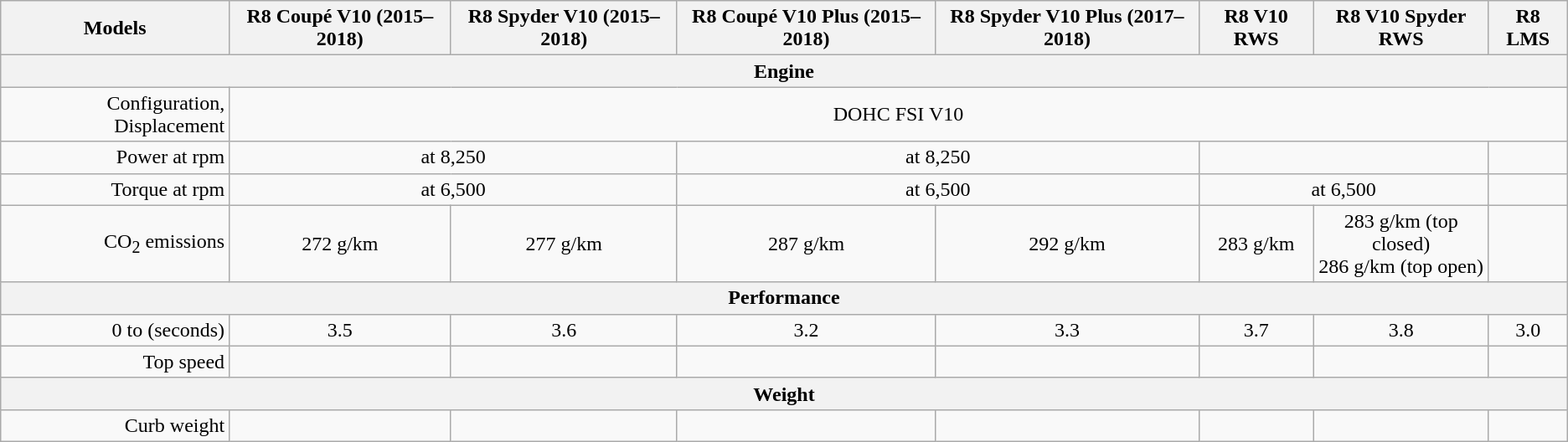<table class="wikitable" style="text-align:center;">
<tr>
<th>Models</th>
<th>R8 Coupé V10 (2015–2018)</th>
<th>R8 Spyder V10 (2015–2018)</th>
<th>R8 Coupé V10 Plus (2015–2018)</th>
<th>R8 Spyder V10 Plus (2017–2018)</th>
<th>R8 V10 RWS</th>
<th>R8 V10 Spyder RWS</th>
<th>R8 LMS</th>
</tr>
<tr>
<th colspan="15">Engine</th>
</tr>
<tr>
<td style="text-align:right;">Configuration, Displacement</td>
<td colspan="7"> DOHC FSI V10</td>
</tr>
<tr>
<td style="text-align:right;">Power at rpm</td>
<td colspan=2> at 8,250</td>
<td colspan="2"> at 8,250</td>
<td colspan="2"></td>
<td></td>
</tr>
<tr>
<td style="text-align:right;">Torque at rpm</td>
<td colspan=2> at 6,500</td>
<td colspan="2"> at 6,500</td>
<td colspan="2"> at 6,500</td>
<td></td>
</tr>
<tr>
<td style="text-align:right;">CO<sub>2</sub> emissions</td>
<td>272 g/km</td>
<td>277 g/km</td>
<td>287 g/km</td>
<td>292 g/km</td>
<td>283 g/km</td>
<td>283 g/km (top closed)<br>286 g/km (top open)</td>
<td></td>
</tr>
<tr>
<th colspan="15">Performance</th>
</tr>
<tr>
<td style="text-align:right;">0 to  (seconds)</td>
<td>3.5</td>
<td>3.6</td>
<td>3.2</td>
<td>3.3</td>
<td>3.7</td>
<td>3.8</td>
<td>3.0</td>
</tr>
<tr>
<td style="text-align:right;">Top speed</td>
<td></td>
<td></td>
<td></td>
<td></td>
<td></td>
<td></td>
<td></td>
</tr>
<tr>
<th colspan="15">Weight</th>
</tr>
<tr>
<td style="text-align:right;">Curb weight</td>
<td></td>
<td></td>
<td></td>
<td></td>
<td></td>
<td></td>
<td></td>
</tr>
</table>
